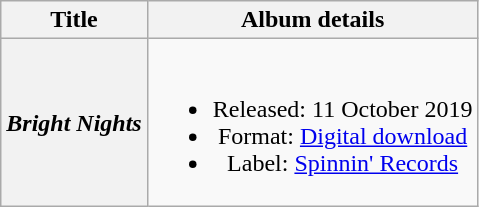<table class="wikitable plainrowheaders" style="text-align:center;">
<tr>
<th scope="col">Title</th>
<th scope="col">Album details</th>
</tr>
<tr>
<th scope="row"><em>Bright Nights</em></th>
<td><br><ul><li>Released: 11 October 2019</li><li>Format: <a href='#'>Digital download</a></li><li>Label: <a href='#'>Spinnin' Records</a></li></ul></td>
</tr>
</table>
